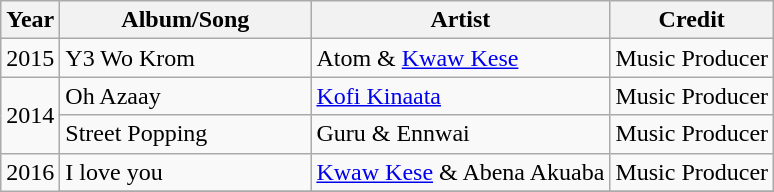<table class="wikitable">
<tr>
<th>Year</th>
<th ! scope="col" style="width:10em;">Album/Song</th>
<th>Artist</th>
<th>Credit</th>
</tr>
<tr>
<td rowspan="1">2015</td>
<td>Y3 Wo Krom</td>
<td>Atom & <a href='#'>Kwaw Kese</a></td>
<td>Music Producer</td>
</tr>
<tr>
<td rowspan="2">2014</td>
<td>Oh Azaay</td>
<td><a href='#'>Kofi Kinaata</a></td>
<td>Music Producer</td>
</tr>
<tr>
<td>Street Popping</td>
<td>Guru & Ennwai</td>
<td>Music Producer</td>
</tr>
<tr>
<td rowspan="3">2016</td>
<td>I love you</td>
<td><a href='#'>Kwaw Kese</a> & Abena Akuaba</td>
<td>Music Producer</td>
</tr>
<tr>
</tr>
</table>
